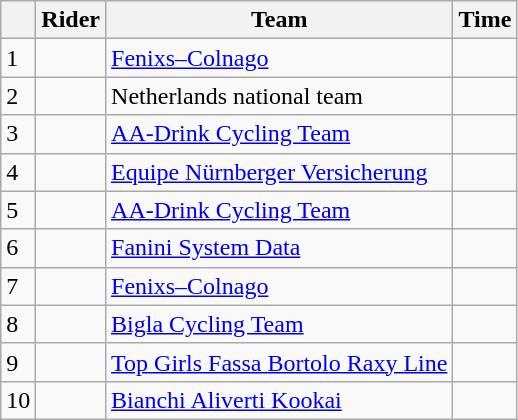<table class="wikitable">
<tr>
<th></th>
<th>Rider</th>
<th>Team</th>
<th>Time</th>
</tr>
<tr>
<td>1</td>
<td></td>
<td><a href='#'>Fenixs–Colnago</a></td>
<td align="right"></td>
</tr>
<tr>
<td>2</td>
<td></td>
<td>Netherlands national team</td>
<td align="right"></td>
</tr>
<tr>
<td>3</td>
<td></td>
<td><a href='#'>AA-Drink Cycling Team</a></td>
<td align="right"></td>
</tr>
<tr>
<td>4</td>
<td></td>
<td><a href='#'>Equipe Nürnberger Versicherung</a></td>
<td align="right"></td>
</tr>
<tr>
<td>5</td>
<td></td>
<td><a href='#'>AA-Drink Cycling Team</a></td>
<td align="right"></td>
</tr>
<tr>
<td>6</td>
<td></td>
<td><a href='#'>Fanini System Data</a></td>
<td align="right"></td>
</tr>
<tr>
<td>7</td>
<td></td>
<td><a href='#'>Fenixs–Colnago</a></td>
<td align="right"></td>
</tr>
<tr>
<td>8</td>
<td></td>
<td><a href='#'>Bigla Cycling Team</a></td>
<td align="right"></td>
</tr>
<tr>
<td>9</td>
<td></td>
<td><a href='#'>Top Girls Fassa Bortolo Raxy Line</a></td>
<td align="right"></td>
</tr>
<tr>
<td>10</td>
<td></td>
<td><a href='#'>Bianchi Aliverti Kookai</a></td>
<td align="right"></td>
</tr>
</table>
